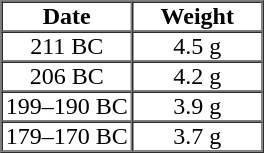<table border="1" cellpadding="0" cellspacing="0">
<tr>
<th width="85" align="center">Date</th>
<th width="85" align="center">Weight</th>
</tr>
<tr>
<td align="center">211 BC</td>
<td align="center">4.5 g</td>
</tr>
<tr>
<td align="center">206 BC</td>
<td align="center">4.2 g</td>
</tr>
<tr>
<td align="center">199–190 BC</td>
<td align="center">3.9 g</td>
</tr>
<tr>
<td align="center">179–170 BC</td>
<td align="center">3.7 g</td>
</tr>
</table>
